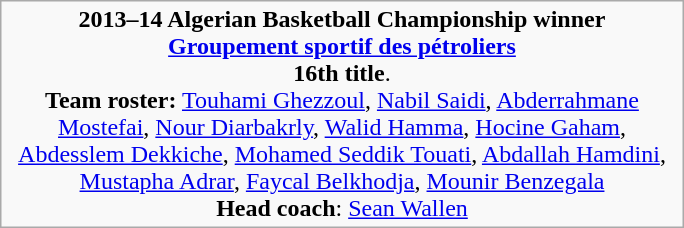<table class="wikitable" width=36% style="text-align:center; margin:auto">
<tr align=center>
<td><strong>2013–14 Algerian Basketball Championship winner</strong><br><strong><a href='#'>Groupement sportif des pétroliers</a></strong><br><strong>16th title</strong>.<br><strong>Team roster:</strong> <a href='#'>Touhami Ghezzoul</a>, <a href='#'>Nabil Saidi</a>, <a href='#'>Abderrahmane Mostefai</a>,  <a href='#'>Nour Diarbakrly</a>, <a href='#'>Walid Hamma</a>, <a href='#'>Hocine Gaham</a>, <a href='#'>Abdesslem Dekkiche</a>, <a href='#'>Mohamed Seddik Touati</a>, <a href='#'>Abdallah Hamdini</a>, <a href='#'>Mustapha Adrar</a>, <a href='#'>Faycal Belkhodja</a>, <a href='#'>Mounir Benzegala</a> <br><strong>Head coach</strong>:  <a href='#'>Sean Wallen</a></td>
</tr>
</table>
